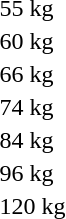<table>
<tr>
<td rowspan=2>55 kg<br></td>
<td rowspan=2></td>
<td rowspan=2></td>
<td></td>
</tr>
<tr>
<td></td>
</tr>
<tr>
<td rowspan=2>60 kg<br></td>
<td rowspan=2></td>
<td rowspan=2></td>
<td></td>
</tr>
<tr>
<td></td>
</tr>
<tr>
<td rowspan=2>66 kg<br></td>
<td rowspan=2></td>
<td rowspan=2></td>
<td></td>
</tr>
<tr>
<td></td>
</tr>
<tr>
<td rowspan=2>74 kg<br></td>
<td rowspan=2></td>
<td rowspan=2></td>
<td></td>
</tr>
<tr>
<td></td>
</tr>
<tr>
<td rowspan=2>84 kg<br></td>
<td rowspan=2></td>
<td rowspan=2></td>
<td></td>
</tr>
<tr>
<td></td>
</tr>
<tr>
<td rowspan=2>96 kg<br></td>
<td rowspan=2></td>
<td rowspan=2></td>
<td></td>
</tr>
<tr>
<td></td>
</tr>
<tr>
<td rowspan=2>120 kg<br></td>
<td rowspan=2></td>
<td rowspan=2></td>
<td></td>
</tr>
<tr>
<td></td>
</tr>
</table>
